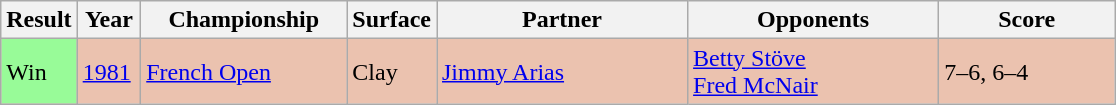<table class="sortable wikitable">
<tr>
<th style="width:40px">Result</th>
<th style="width:35px">Year</th>
<th style="width:130px">Championship</th>
<th style="width:50px">Surface</th>
<th style="width:160px">Partner</th>
<th style="width:160px">Opponents</th>
<th style="width:110px" class="unsortable">Score</th>
</tr>
<tr style="background:#ebc2af;">
<td style="background:#98fb98;">Win</td>
<td><a href='#'>1981</a></td>
<td><a href='#'>French Open</a></td>
<td>Clay</td>
<td> <a href='#'>Jimmy Arias</a></td>
<td> <a href='#'>Betty Stöve</a><br> <a href='#'>Fred McNair</a></td>
<td>7–6, 6–4</td>
</tr>
</table>
